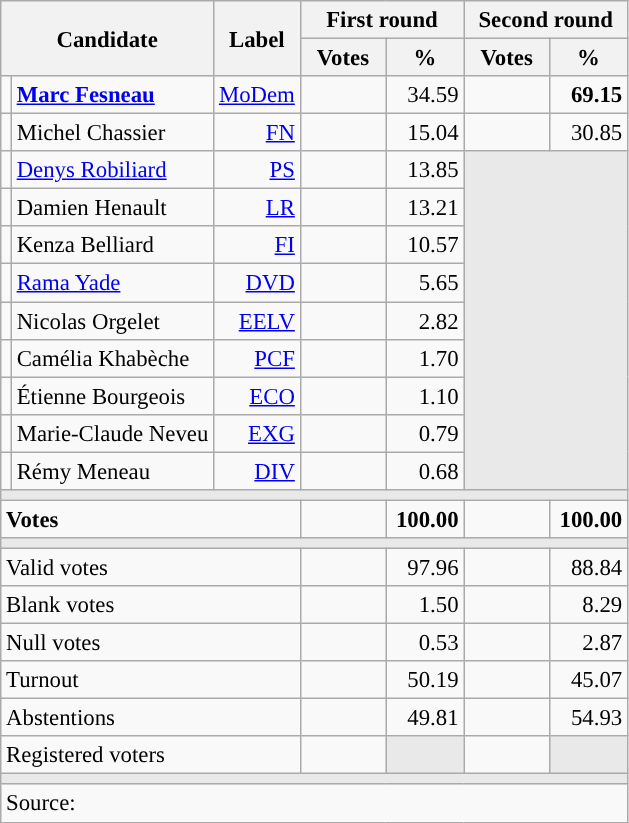<table class="wikitable" style="text-align:right;font-size:95%;">
<tr>
<th rowspan="2" colspan="2">Candidate</th>
<th rowspan="2">Label</th>
<th colspan="2">First round</th>
<th colspan="2">Second round</th>
</tr>
<tr>
<th style="width:50px;">Votes</th>
<th style="width:45px;">%</th>
<th style="width:50px;">Votes</th>
<th style="width:45px;">%</th>
</tr>
<tr>
<td style="color:inherit;background:"></td>
<td style="text-align:left;"><strong><a href='#'>Marc Fesneau</a></strong></td>
<td><a href='#'>MoDem</a></td>
<td></td>
<td>34.59</td>
<td><strong></strong></td>
<td><strong>69.15</strong></td>
</tr>
<tr>
<td style="color:inherit;background:"></td>
<td style="text-align:left;">Michel Chassier</td>
<td><a href='#'>FN</a></td>
<td></td>
<td>15.04</td>
<td></td>
<td>30.85</td>
</tr>
<tr>
<td style="color:inherit;background:"></td>
<td style="text-align:left;"><a href='#'>Denys Robiliard</a></td>
<td><a href='#'>PS</a></td>
<td></td>
<td>13.85</td>
<td colspan="2" rowspan="9" style="background:#E9E9E9;"></td>
</tr>
<tr>
<td style="color:inherit;background:"></td>
<td style="text-align:left;">Damien Henault</td>
<td><a href='#'>LR</a></td>
<td></td>
<td>13.21</td>
</tr>
<tr>
<td style="color:inherit;background:"></td>
<td style="text-align:left;">Kenza Belliard</td>
<td><a href='#'>FI</a></td>
<td></td>
<td>10.57</td>
</tr>
<tr>
<td style="color:inherit;background:"></td>
<td style="text-align:left;"><a href='#'>Rama Yade</a></td>
<td><a href='#'>DVD</a></td>
<td></td>
<td>5.65</td>
</tr>
<tr>
<td style="color:inherit;background:"></td>
<td style="text-align:left;">Nicolas Orgelet</td>
<td><a href='#'>EELV</a></td>
<td></td>
<td>2.82</td>
</tr>
<tr>
<td style="color:inherit;background:"></td>
<td style="text-align:left;">Camélia Khabèche</td>
<td><a href='#'>PCF</a></td>
<td></td>
<td>1.70</td>
</tr>
<tr>
<td style="color:inherit;background:"></td>
<td style="text-align:left;">Étienne Bourgeois</td>
<td><a href='#'>ECO</a></td>
<td></td>
<td>1.10</td>
</tr>
<tr>
<td style="color:inherit;background:"></td>
<td style="text-align:left;">Marie-Claude Neveu</td>
<td><a href='#'>EXG</a></td>
<td></td>
<td>0.79</td>
</tr>
<tr>
<td style="color:inherit;background:"></td>
<td style="text-align:left;">Rémy Meneau</td>
<td><a href='#'>DIV</a></td>
<td></td>
<td>0.68</td>
</tr>
<tr>
<td colspan="7" style="background:#E9E9E9;"></td>
</tr>
<tr style="font-weight:bold;">
<td colspan="3" style="text-align:left;">Votes</td>
<td></td>
<td>100.00</td>
<td></td>
<td>100.00</td>
</tr>
<tr>
<td colspan="7" style="background:#E9E9E9;"></td>
</tr>
<tr>
<td colspan="3" style="text-align:left;">Valid votes</td>
<td></td>
<td>97.96</td>
<td></td>
<td>88.84</td>
</tr>
<tr>
<td colspan="3" style="text-align:left;">Blank votes</td>
<td></td>
<td>1.50</td>
<td></td>
<td>8.29</td>
</tr>
<tr>
<td colspan="3" style="text-align:left;">Null votes</td>
<td></td>
<td>0.53</td>
<td></td>
<td>2.87</td>
</tr>
<tr>
<td colspan="3" style="text-align:left;">Turnout</td>
<td></td>
<td>50.19</td>
<td></td>
<td>45.07</td>
</tr>
<tr>
<td colspan="3" style="text-align:left;">Abstentions</td>
<td></td>
<td>49.81</td>
<td></td>
<td>54.93</td>
</tr>
<tr>
<td colspan="3" style="text-align:left;">Registered voters</td>
<td></td>
<td style="color:inherit;background:#E9E9E9;"></td>
<td></td>
<td style="color:inherit;background:#E9E9E9;"></td>
</tr>
<tr>
<td colspan="7" style="background:#E9E9E9;"></td>
</tr>
<tr>
<td colspan="7" style="text-align:left;">Source: </td>
</tr>
</table>
